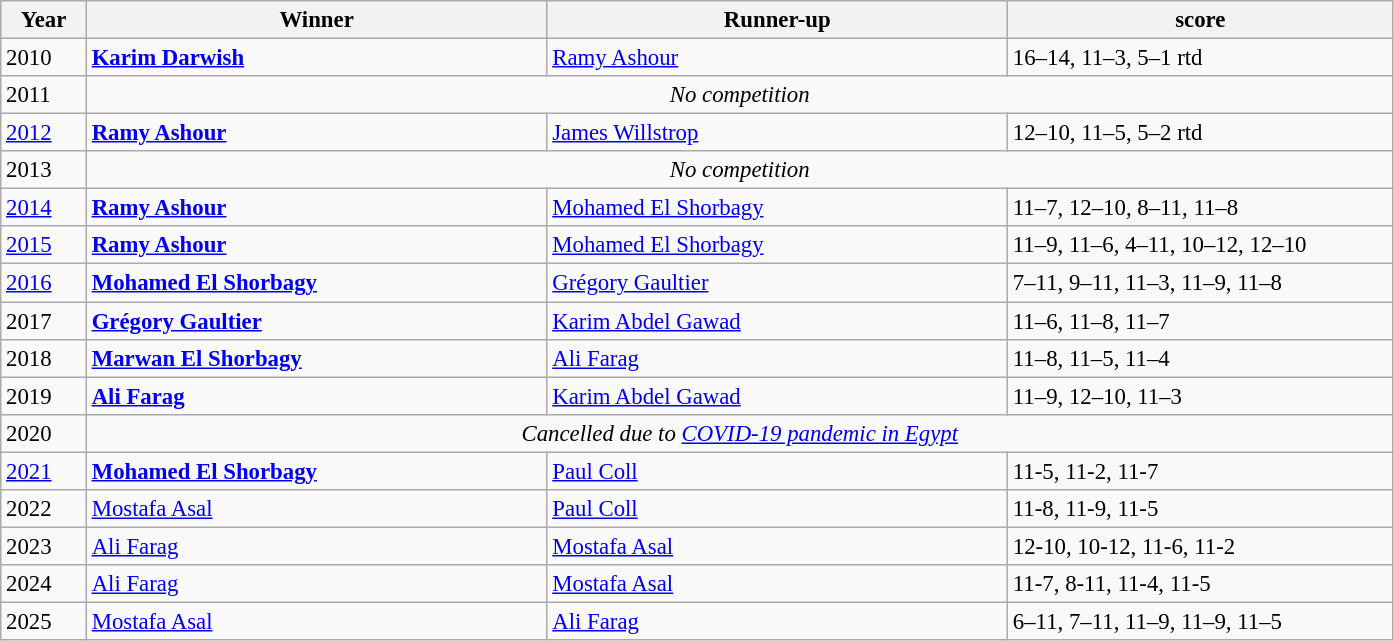<table class="wikitable" style="font-size: 95%;">
<tr>
<th width=50>Year</th>
<th width=300>Winner</th>
<th width=300>Runner-up</th>
<th width=250>score</th>
</tr>
<tr>
<td>2010</td>
<td> <strong><a href='#'>Karim Darwish</a></strong></td>
<td> <a href='#'>Ramy Ashour</a></td>
<td>16–14, 11–3, 5–1 rtd</td>
</tr>
<tr>
<td>2011</td>
<td rowspan=1 colspan=3 align="center"><span><em>No competition</em></span></td>
</tr>
<tr>
<td><a href='#'>2012</a></td>
<td> <strong><a href='#'>Ramy Ashour</a></strong></td>
<td> <a href='#'>James Willstrop</a></td>
<td>12–10, 11–5, 5–2 rtd</td>
</tr>
<tr>
<td>2013</td>
<td rowspan=1 colspan=3 align="center"><span><em>No competition</em></span></td>
</tr>
<tr>
<td><a href='#'>2014</a></td>
<td> <strong><a href='#'>Ramy Ashour</a></strong></td>
<td> <a href='#'>Mohamed El Shorbagy</a></td>
<td>11–7, 12–10, 8–11, 11–8</td>
</tr>
<tr>
<td><a href='#'>2015</a></td>
<td> <strong><a href='#'>Ramy Ashour</a></strong></td>
<td> <a href='#'>Mohamed El Shorbagy</a></td>
<td>11–9, 11–6, 4–11, 10–12, 12–10</td>
</tr>
<tr>
<td><a href='#'>2016</a></td>
<td> <strong><a href='#'>Mohamed El Shorbagy</a></strong></td>
<td> <a href='#'>Grégory Gaultier</a></td>
<td>7–11, 9–11, 11–3, 11–9, 11–8</td>
</tr>
<tr>
<td>2017</td>
<td> <strong><a href='#'>Grégory Gaultier</a></strong></td>
<td> <a href='#'>Karim Abdel Gawad</a></td>
<td>11–6, 11–8, 11–7</td>
</tr>
<tr>
<td>2018</td>
<td> <strong><a href='#'>Marwan El Shorbagy</a></strong></td>
<td> <a href='#'>Ali Farag</a></td>
<td>11–8, 11–5, 11–4</td>
</tr>
<tr>
<td>2019</td>
<td> <strong><a href='#'>Ali Farag</a></strong></td>
<td> <a href='#'>Karim Abdel Gawad</a></td>
<td>11–9, 12–10, 11–3</td>
</tr>
<tr>
<td>2020</td>
<td rowspan=1 colspan=3 align="center"><em>Cancelled due to <a href='#'>COVID-19 pandemic in Egypt</a></em></td>
</tr>
<tr>
<td><a href='#'>2021</a></td>
<td> <strong><a href='#'>Mohamed El Shorbagy</a></strong></td>
<td> <a href='#'>Paul Coll</a></td>
<td>11-5, 11-2, 11-7</td>
</tr>
<tr>
<td>2022</td>
<td> <a href='#'>Mostafa Asal</a></td>
<td> <a href='#'>Paul Coll</a></td>
<td>11-8, 11-9, 11-5</td>
</tr>
<tr>
<td>2023</td>
<td><a href='#'>Ali Farag</a></td>
<td> <a href='#'>Mostafa Asal</a></td>
<td>12-10, 10-12, 11-6, 11-2</td>
</tr>
<tr>
<td>2024</td>
<td> <a href='#'>Ali Farag</a></td>
<td> <a href='#'>Mostafa Asal</a></td>
<td>11-7, 8-11, 11-4, 11-5</td>
</tr>
<tr>
<td>2025</td>
<td> <a href='#'>Mostafa Asal</a></td>
<td> <a href='#'>Ali Farag</a></td>
<td>6–11, 7–11, 11–9, 11–9, 11–5</td>
</tr>
</table>
